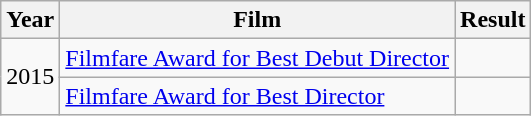<table class="wikitable">
<tr>
<th>Year</th>
<th>Film</th>
<th>Result</th>
</tr>
<tr>
<td rowspan="2">2015</td>
<td><a href='#'>Filmfare Award for Best Debut Director</a></td>
<td></td>
</tr>
<tr>
<td><a href='#'>Filmfare Award for Best Director</a></td>
<td></td>
</tr>
</table>
